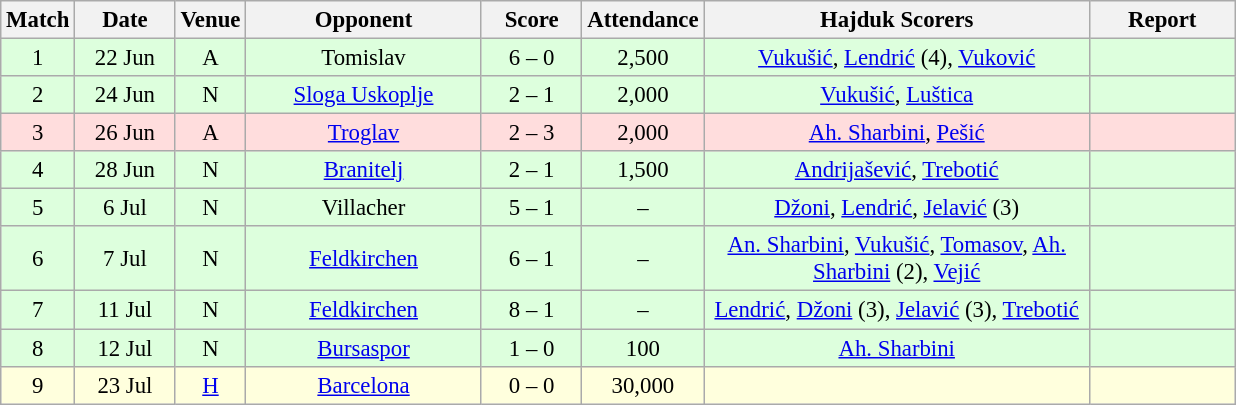<table class="wikitable sortable" style="text-align: center; font-size:95%;">
<tr>
<th width="30">Match</th>
<th width="60">Date<br></th>
<th width="20">Venue<br></th>
<th width="150">Opponent<br></th>
<th width="60">Score<br></th>
<th width="40">Attendance<br></th>
<th width="250">Hajduk Scorers</th>
<th width="90" class="unsortable">Report</th>
</tr>
<tr bgcolor="#ddffdd">
<td>1</td>
<td>22 Jun</td>
<td>A </td>
<td>Tomislav </td>
<td>6 – 0</td>
<td>2,500</td>
<td><a href='#'>Vukušić</a>, <a href='#'>Lendrić</a> (4), <a href='#'>Vuković</a></td>
<td></td>
</tr>
<tr bgcolor="#ddffdd">
<td>2</td>
<td>24 Jun</td>
<td>N </td>
<td><a href='#'>Sloga Uskoplje</a> </td>
<td>2 – 1</td>
<td>2,000</td>
<td><a href='#'>Vukušić</a>, <a href='#'>Luštica</a></td>
<td></td>
</tr>
<tr bgcolor="#ffdddd">
<td>3</td>
<td>26 Jun</td>
<td>A </td>
<td><a href='#'>Troglav</a> </td>
<td>2 – 3</td>
<td>2,000</td>
<td><a href='#'>Ah. Sharbini</a>, <a href='#'>Pešić</a></td>
<td></td>
</tr>
<tr bgcolor="#ddffdd">
<td>4</td>
<td>28 Jun</td>
<td>N </td>
<td><a href='#'>Branitelj</a> </td>
<td>2 – 1</td>
<td>1,500</td>
<td><a href='#'>Andrijašević</a>, <a href='#'>Trebotić</a></td>
<td></td>
</tr>
<tr bgcolor="#ddffdd">
<td>5</td>
<td>6 Jul</td>
<td>N </td>
<td>Villacher </td>
<td>5 – 1</td>
<td>–</td>
<td><a href='#'>Džoni</a>, <a href='#'>Lendrić</a>, <a href='#'>Jelavić</a> (3)</td>
<td></td>
</tr>
<tr bgcolor="#ddffdd">
<td>6</td>
<td>7 Jul</td>
<td>N </td>
<td><a href='#'>Feldkirchen</a> </td>
<td>6 – 1</td>
<td>–</td>
<td><a href='#'>An. Sharbini</a>, <a href='#'>Vukušić</a>, <a href='#'>Tomasov</a>, <a href='#'>Ah. Sharbini</a> (2), <a href='#'>Vejić</a></td>
<td></td>
</tr>
<tr bgcolor="#ddffdd">
<td>7</td>
<td>11 Jul</td>
<td>N </td>
<td><a href='#'>Feldkirchen</a> </td>
<td>8 – 1</td>
<td>–</td>
<td><a href='#'>Lendrić</a>, <a href='#'>Džoni</a> (3), <a href='#'>Jelavić</a> (3), <a href='#'>Trebotić</a></td>
<td></td>
</tr>
<tr bgcolor="#ddffdd">
<td>8</td>
<td>12 Jul</td>
<td>N </td>
<td><a href='#'>Bursaspor</a> </td>
<td>1 – 0</td>
<td>100</td>
<td><a href='#'>Ah. Sharbini</a></td>
<td></td>
</tr>
<tr bgcolor="#ffffdd">
<td>9</td>
<td>23 Jul</td>
<td><a href='#'>H</a></td>
<td><a href='#'>Barcelona</a> </td>
<td>0 – 0</td>
<td>30,000</td>
<td></td>
<td></td>
</tr>
</table>
